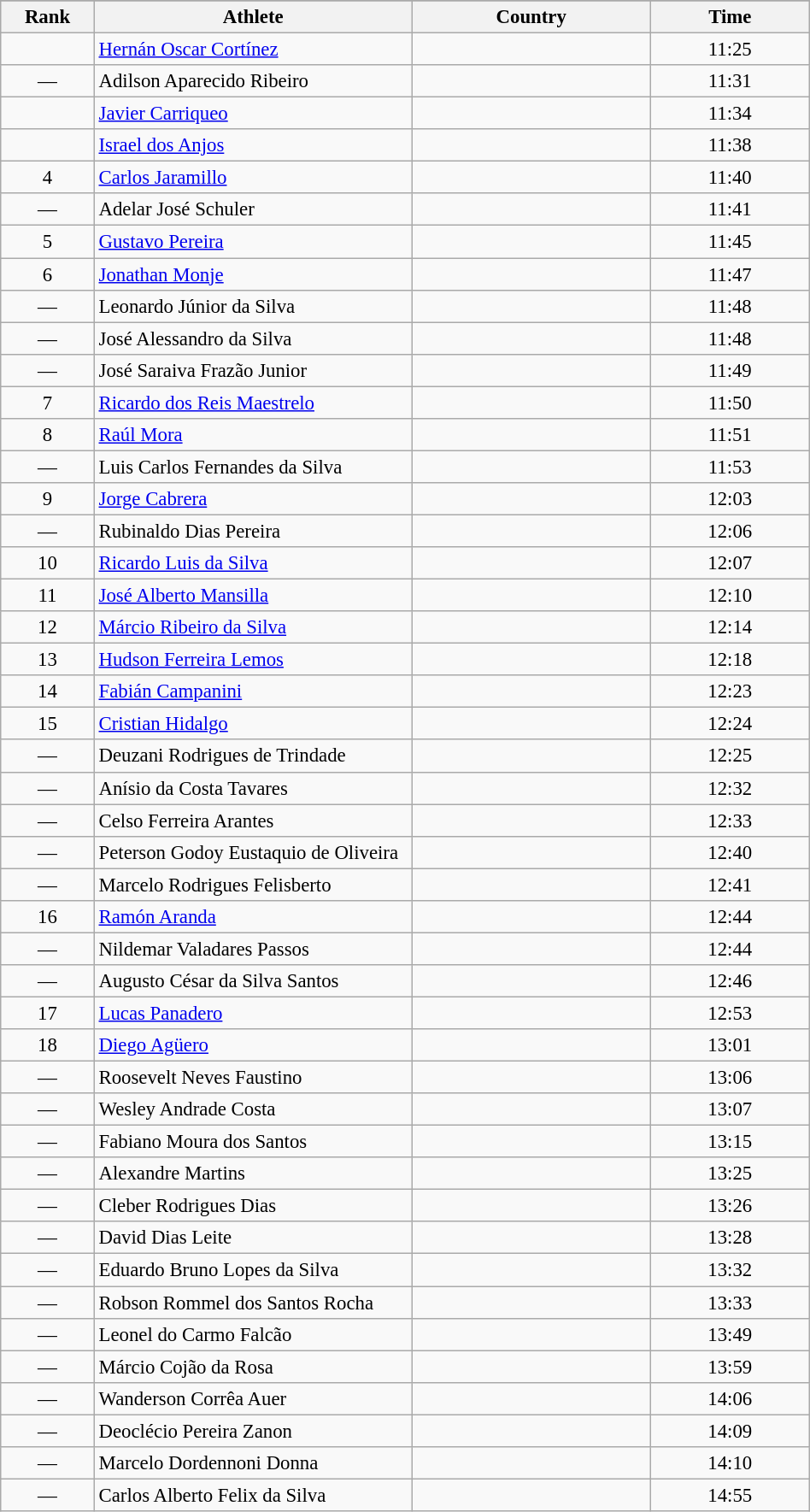<table class="wikitable sortable" style=" text-align:center; font-size:95%;" width="50%">
<tr>
</tr>
<tr>
<th width=5%>Rank</th>
<th width=20%>Athlete</th>
<th width=15%>Country</th>
<th width=10%>Time</th>
</tr>
<tr>
<td align=center></td>
<td align=left><a href='#'>Hernán Oscar Cortínez</a></td>
<td align=left></td>
<td>11:25</td>
</tr>
<tr>
<td align=center>—</td>
<td align=left>Adilson Aparecido Ribeiro</td>
<td align=left></td>
<td>11:31</td>
</tr>
<tr>
<td align=center></td>
<td align=left><a href='#'>Javier Carriqueo</a></td>
<td align=left></td>
<td>11:34</td>
</tr>
<tr>
<td align=center></td>
<td align=left><a href='#'>Israel dos Anjos</a></td>
<td align=left></td>
<td>11:38</td>
</tr>
<tr>
<td align=center>4</td>
<td align=left><a href='#'>Carlos Jaramillo</a></td>
<td align=left></td>
<td>11:40</td>
</tr>
<tr>
<td align=center>—</td>
<td align=left>Adelar José Schuler</td>
<td align=left></td>
<td>11:41</td>
</tr>
<tr>
<td align=center>5</td>
<td align=left><a href='#'>Gustavo Pereira</a></td>
<td align=left></td>
<td>11:45</td>
</tr>
<tr>
<td align=center>6</td>
<td align=left><a href='#'>Jonathan Monje</a></td>
<td align=left></td>
<td>11:47</td>
</tr>
<tr>
<td align=center>—</td>
<td align=left>Leonardo Júnior da Silva</td>
<td align=left></td>
<td>11:48</td>
</tr>
<tr>
<td align=center>—</td>
<td align=left>José Alessandro da Silva</td>
<td align=left></td>
<td>11:48</td>
</tr>
<tr>
<td align=center>—</td>
<td align=left>José Saraiva Frazão Junior</td>
<td align=left></td>
<td>11:49</td>
</tr>
<tr>
<td align=center>7</td>
<td align=left><a href='#'>Ricardo dos Reis Maestrelo</a></td>
<td align=left></td>
<td>11:50</td>
</tr>
<tr>
<td align=center>8</td>
<td align=left><a href='#'>Raúl Mora</a></td>
<td align=left></td>
<td>11:51</td>
</tr>
<tr>
<td align=center>—</td>
<td align=left>Luis Carlos Fernandes da Silva</td>
<td align=left></td>
<td>11:53</td>
</tr>
<tr>
<td align=center>9</td>
<td align=left><a href='#'>Jorge Cabrera</a></td>
<td align=left></td>
<td>12:03</td>
</tr>
<tr>
<td align=center>—</td>
<td align=left>Rubinaldo Dias Pereira</td>
<td align=left></td>
<td>12:06</td>
</tr>
<tr>
<td align=center>10</td>
<td align=left><a href='#'>Ricardo Luis da Silva</a></td>
<td align=left></td>
<td>12:07</td>
</tr>
<tr>
<td align=center>11</td>
<td align=left><a href='#'>José Alberto Mansilla</a></td>
<td align=left></td>
<td>12:10</td>
</tr>
<tr>
<td align=center>12</td>
<td align=left><a href='#'>Márcio Ribeiro da Silva</a></td>
<td align=left></td>
<td>12:14</td>
</tr>
<tr>
<td align=center>13</td>
<td align=left><a href='#'>Hudson Ferreira Lemos</a></td>
<td align=left></td>
<td>12:18</td>
</tr>
<tr>
<td align=center>14</td>
<td align=left><a href='#'>Fabián Campanini</a></td>
<td align=left></td>
<td>12:23</td>
</tr>
<tr>
<td align=center>15</td>
<td align=left><a href='#'>Cristian Hidalgo</a></td>
<td align=left></td>
<td>12:24</td>
</tr>
<tr>
<td align=center>—</td>
<td align=left>Deuzani Rodrigues de Trindade</td>
<td align=left></td>
<td>12:25</td>
</tr>
<tr>
<td align=center>—</td>
<td align=left>Anísio da Costa Tavares</td>
<td align=left></td>
<td>12:32</td>
</tr>
<tr>
<td align=center>—</td>
<td align=left>Celso Ferreira Arantes</td>
<td align=left></td>
<td>12:33</td>
</tr>
<tr>
<td align=center>—</td>
<td align=left>Peterson Godoy Eustaquio de Oliveira</td>
<td align=left></td>
<td>12:40</td>
</tr>
<tr>
<td align=center>—</td>
<td align=left>Marcelo Rodrigues Felisberto</td>
<td align=left></td>
<td>12:41</td>
</tr>
<tr>
<td align=center>16</td>
<td align=left><a href='#'>Ramón Aranda</a></td>
<td align=left></td>
<td>12:44</td>
</tr>
<tr>
<td align=center>—</td>
<td align=left>Nildemar Valadares Passos</td>
<td align=left></td>
<td>12:44</td>
</tr>
<tr>
<td align=center>—</td>
<td align=left>Augusto César da Silva Santos</td>
<td align=left></td>
<td>12:46</td>
</tr>
<tr>
<td align=center>17</td>
<td align=left><a href='#'>Lucas Panadero</a></td>
<td align=left></td>
<td>12:53</td>
</tr>
<tr>
<td align=center>18</td>
<td align=left><a href='#'>Diego Agüero</a></td>
<td align=left></td>
<td>13:01</td>
</tr>
<tr>
<td align=center>—</td>
<td align=left>Roosevelt Neves Faustino</td>
<td align=left></td>
<td>13:06</td>
</tr>
<tr>
<td align=center>—</td>
<td align=left>Wesley Andrade Costa</td>
<td align=left></td>
<td>13:07</td>
</tr>
<tr>
<td align=center>—</td>
<td align=left>Fabiano Moura dos Santos</td>
<td align=left></td>
<td>13:15</td>
</tr>
<tr>
<td align=center>—</td>
<td align=left>Alexandre Martins</td>
<td align=left></td>
<td>13:25</td>
</tr>
<tr>
<td align=center>—</td>
<td align=left>Cleber Rodrigues Dias</td>
<td align=left></td>
<td>13:26</td>
</tr>
<tr>
<td align=center>—</td>
<td align=left>David Dias Leite</td>
<td align=left></td>
<td>13:28</td>
</tr>
<tr>
<td align=center>—</td>
<td align=left>Eduardo Bruno Lopes da Silva</td>
<td align=left></td>
<td>13:32</td>
</tr>
<tr>
<td align=center>—</td>
<td align=left>Robson Rommel dos Santos Rocha</td>
<td align=left></td>
<td>13:33</td>
</tr>
<tr>
<td align=center>—</td>
<td align=left>Leonel do Carmo Falcão</td>
<td align=left></td>
<td>13:49</td>
</tr>
<tr>
<td align=center>—</td>
<td align=left>Márcio Cojão da Rosa</td>
<td align=left></td>
<td>13:59</td>
</tr>
<tr>
<td align=center>—</td>
<td align=left>Wanderson Corrêa Auer</td>
<td align=left></td>
<td>14:06</td>
</tr>
<tr>
<td align=center>—</td>
<td align=left>Deoclécio Pereira Zanon</td>
<td align=left></td>
<td>14:09</td>
</tr>
<tr>
<td align=center>—</td>
<td align=left>Marcelo Dordennoni Donna</td>
<td align=left></td>
<td>14:10</td>
</tr>
<tr>
<td align=center>—</td>
<td align=left>Carlos Alberto Felix da Silva</td>
<td align=left></td>
<td>14:55</td>
</tr>
</table>
